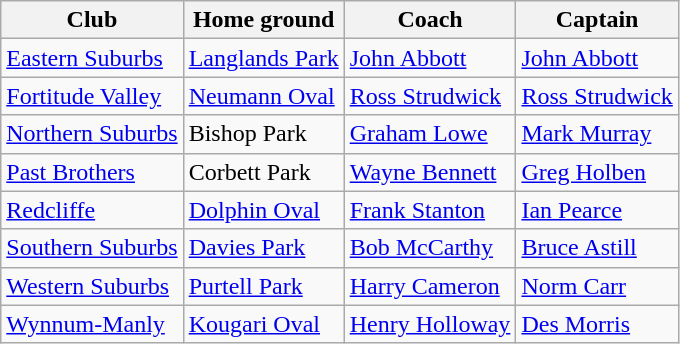<table class="wikitable sortable">
<tr>
<th>Club</th>
<th>Home ground</th>
<th>Coach</th>
<th>Captain</th>
</tr>
<tr>
<td> <a href='#'>Eastern Suburbs</a></td>
<td><a href='#'>Langlands Park</a></td>
<td><a href='#'>John Abbott</a></td>
<td><a href='#'>John Abbott</a></td>
</tr>
<tr>
<td> <a href='#'>Fortitude Valley</a></td>
<td><a href='#'>Neumann Oval</a></td>
<td><a href='#'>Ross Strudwick</a></td>
<td><a href='#'>Ross Strudwick</a></td>
</tr>
<tr>
<td> <a href='#'>Northern Suburbs</a></td>
<td>Bishop Park</td>
<td><a href='#'>Graham Lowe</a></td>
<td><a href='#'>Mark Murray</a></td>
</tr>
<tr>
<td> <a href='#'>Past Brothers</a></td>
<td>Corbett Park</td>
<td><a href='#'>Wayne Bennett</a></td>
<td><a href='#'>Greg Holben</a></td>
</tr>
<tr>
<td> <a href='#'>Redcliffe</a></td>
<td><a href='#'>Dolphin Oval</a></td>
<td><a href='#'>Frank Stanton</a></td>
<td><a href='#'>Ian Pearce</a></td>
</tr>
<tr>
<td> <a href='#'>Southern Suburbs</a></td>
<td><a href='#'>Davies Park</a></td>
<td><a href='#'>Bob McCarthy</a></td>
<td><a href='#'>Bruce Astill</a></td>
</tr>
<tr>
<td> <a href='#'>Western Suburbs</a></td>
<td><a href='#'>Purtell Park</a></td>
<td><a href='#'>Harry Cameron</a></td>
<td><a href='#'>Norm Carr</a></td>
</tr>
<tr>
<td> <a href='#'>Wynnum-Manly</a></td>
<td><a href='#'>Kougari Oval</a></td>
<td><a href='#'>Henry Holloway</a></td>
<td><a href='#'>Des Morris</a></td>
</tr>
</table>
